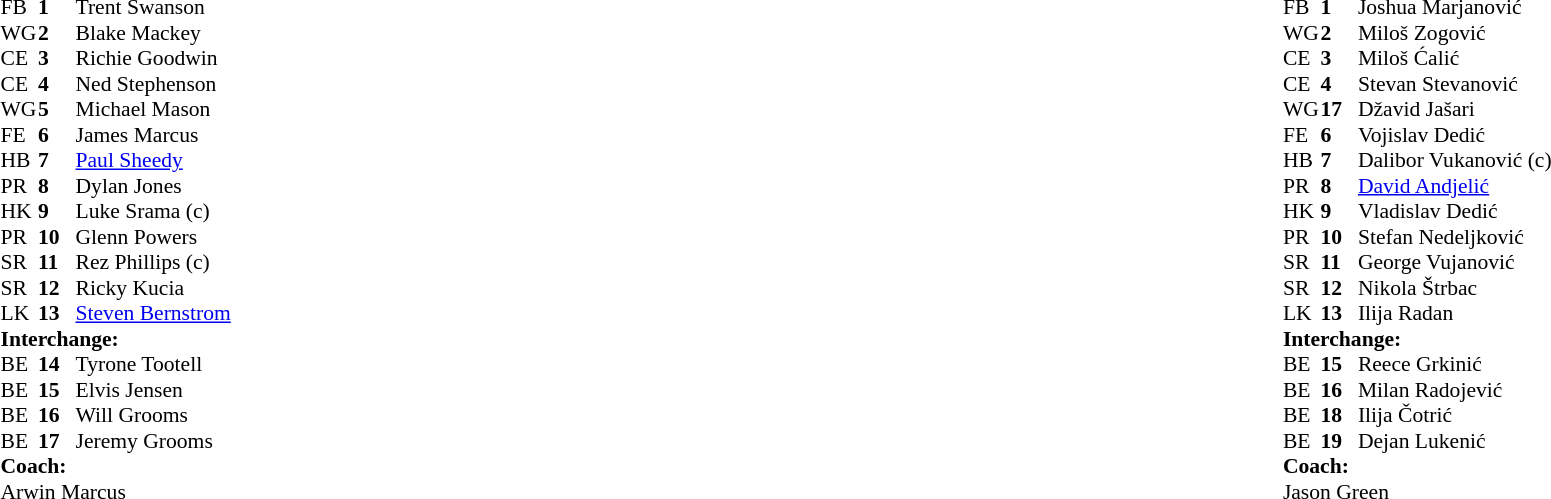<table width="100%">
<tr>
<td valign="top" width="50%"><br><table style="font-size: 90%" cellspacing="0" cellpadding="0">
<tr>
<th width="25"></th>
<th width="25"></th>
</tr>
<tr>
<td>FB</td>
<td><strong>1</strong></td>
<td>Trent Swanson</td>
</tr>
<tr>
<td>WG</td>
<td><strong>2</strong></td>
<td>Blake Mackey</td>
</tr>
<tr>
<td>CE</td>
<td><strong>3</strong></td>
<td>Richie Goodwin</td>
</tr>
<tr>
<td>CE</td>
<td><strong>4</strong></td>
<td>Ned Stephenson</td>
</tr>
<tr>
<td>WG</td>
<td><strong>5</strong></td>
<td>Michael Mason</td>
</tr>
<tr>
<td>FE</td>
<td><strong>6</strong></td>
<td>James Marcus</td>
</tr>
<tr>
<td>HB</td>
<td><strong>7</strong></td>
<td><a href='#'>Paul Sheedy</a></td>
</tr>
<tr>
<td>PR</td>
<td><strong>8</strong></td>
<td>Dylan Jones</td>
</tr>
<tr>
<td>HK</td>
<td><strong>9</strong></td>
<td>Luke Srama (c)</td>
</tr>
<tr>
<td>PR</td>
<td><strong>10</strong></td>
<td>Glenn Powers</td>
</tr>
<tr>
<td>SR</td>
<td><strong>11</strong></td>
<td>Rez Phillips (c)</td>
</tr>
<tr>
<td>SR</td>
<td><strong>12</strong></td>
<td>Ricky Kucia</td>
</tr>
<tr>
<td>LK</td>
<td><strong>13</strong></td>
<td><a href='#'>Steven Bernstrom</a></td>
</tr>
<tr>
<td colspan=3><strong>Interchange:</strong></td>
</tr>
<tr>
<td>BE</td>
<td><strong>14</strong></td>
<td>Tyrone Tootell</td>
</tr>
<tr>
<td>BE</td>
<td><strong>15</strong></td>
<td>Elvis Jensen</td>
</tr>
<tr>
<td>BE</td>
<td><strong>16</strong></td>
<td>Will Grooms</td>
</tr>
<tr>
<td>BE</td>
<td><strong>17</strong></td>
<td>Jeremy Grooms</td>
</tr>
<tr>
<td colspan=3><strong>Coach:</strong></td>
</tr>
<tr>
<td colspan="4">Arwin Marcus</td>
</tr>
</table>
</td>
<td valign="top" width="50%"><br><table style="font-size: 90%" cellspacing="0" cellpadding="0" align="center">
<tr>
<th width="25"></th>
<th width="25"></th>
<th></th>
</tr>
<tr>
<td>FB</td>
<td><strong>1</strong></td>
<td>Joshua Marjanović</td>
</tr>
<tr>
<td>WG</td>
<td><strong>2</strong></td>
<td>Miloš Zogović</td>
</tr>
<tr>
<td>CE</td>
<td><strong>3</strong></td>
<td>Miloš Ćalić</td>
</tr>
<tr>
<td>CE</td>
<td><strong>4</strong></td>
<td>Stevan Stevanović</td>
</tr>
<tr>
<td>WG</td>
<td><strong>17</strong></td>
<td>Džavid Jašari</td>
</tr>
<tr>
<td>FE</td>
<td><strong>6</strong></td>
<td>Vojislav Dedić</td>
</tr>
<tr>
<td>HB</td>
<td><strong>7</strong></td>
<td>Dalibor Vukanović (c)</td>
</tr>
<tr>
<td>PR</td>
<td><strong>8</strong></td>
<td><a href='#'>David Andjelić</a></td>
</tr>
<tr>
<td>HK</td>
<td><strong>9</strong></td>
<td>Vladislav Dedić</td>
</tr>
<tr>
<td>PR</td>
<td><strong>10</strong></td>
<td>Stefan Nedeljković</td>
</tr>
<tr>
<td>SR</td>
<td><strong>11</strong></td>
<td>George Vujanović</td>
</tr>
<tr>
<td>SR</td>
<td><strong>12</strong></td>
<td>Nikola Štrbac</td>
</tr>
<tr>
<td>LK</td>
<td><strong>13</strong></td>
<td>Ilija Radan</td>
</tr>
<tr>
<td colspan=3><strong>Interchange:</strong></td>
</tr>
<tr>
<td>BE</td>
<td><strong>15</strong></td>
<td>Reece Grkinić</td>
</tr>
<tr>
<td>BE</td>
<td><strong>16</strong></td>
<td>Milan Radojević</td>
</tr>
<tr>
<td>BE</td>
<td><strong>18</strong></td>
<td>Ilija Čotrić</td>
</tr>
<tr>
<td>BE</td>
<td><strong>19</strong></td>
<td>Dejan Lukenić</td>
</tr>
<tr>
<td colspan=3><strong>Coach:</strong></td>
</tr>
<tr>
<td colspan="4">Jason Green</td>
</tr>
</table>
</td>
</tr>
</table>
